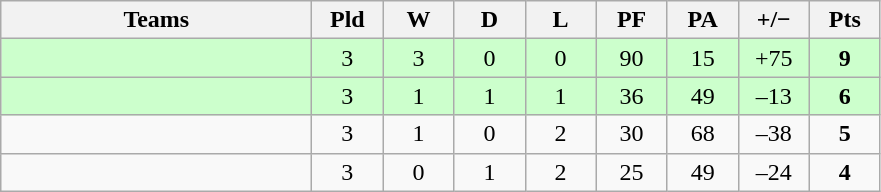<table class="wikitable" style="text-align: center;">
<tr>
<th width="200">Teams</th>
<th width="40">Pld</th>
<th width="40">W</th>
<th width="40">D</th>
<th width="40">L</th>
<th width="40">PF</th>
<th width="40">PA</th>
<th width="40">+/−</th>
<th width="40">Pts</th>
</tr>
<tr bgcolor=#ccffcc>
<td align=left></td>
<td>3</td>
<td>3</td>
<td>0</td>
<td>0</td>
<td>90</td>
<td>15</td>
<td>+75</td>
<td><strong>9</strong></td>
</tr>
<tr bgcolor=#ccffcc>
<td align=left></td>
<td>3</td>
<td>1</td>
<td>1</td>
<td>1</td>
<td>36</td>
<td>49</td>
<td>–13</td>
<td><strong>6</strong></td>
</tr>
<tr>
<td align=left></td>
<td>3</td>
<td>1</td>
<td>0</td>
<td>2</td>
<td>30</td>
<td>68</td>
<td>–38</td>
<td><strong>5</strong></td>
</tr>
<tr>
<td align=left></td>
<td>3</td>
<td>0</td>
<td>1</td>
<td>2</td>
<td>25</td>
<td>49</td>
<td>–24</td>
<td><strong>4</strong></td>
</tr>
</table>
